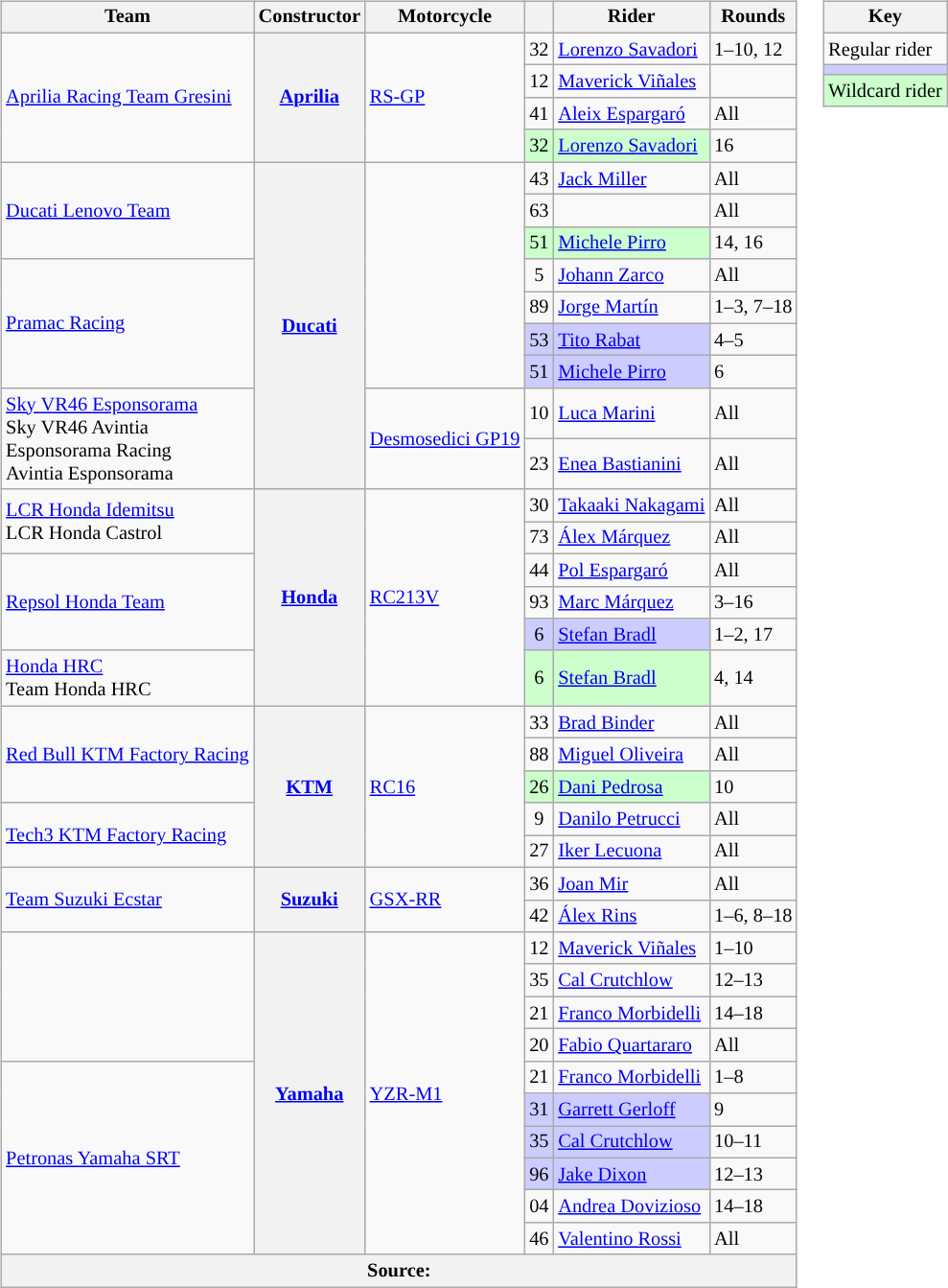<table>
<tr>
<td><br><table class="wikitable" style="font-size: 85%;">
<tr>
<th>Team</th>
<th>Constructor</th>
<th>Motorcycle</th>
<th></th>
<th>Rider</th>
<th>Rounds</th>
</tr>
<tr>
<td rowspan="4"> <a href='#'>Aprilia Racing Team Gresini</a></td>
<th rowspan="4"><a href='#'>Aprilia</a></th>
<td rowspan="4"><a href='#'>RS-GP</a></td>
<td align="center">32</td>
<td> <a href='#'>Lorenzo Savadori</a></td>
<td>1–10, 12</td>
</tr>
<tr>
<td align="center">12</td>
<td> <a href='#'>Maverick Viñales</a></td>
<td></td>
</tr>
<tr>
<td align="center">41</td>
<td> <a href='#'>Aleix Espargaró</a></td>
<td>All</td>
</tr>
<tr>
<td style="background:#ccffcc;" align="center">32</td>
<td style="background:#ccffcc;"> <a href='#'>Lorenzo Savadori</a></td>
<td>16</td>
</tr>
<tr>
<td rowspan="3"> <a href='#'>Ducati Lenovo Team</a></td>
<th rowspan="9"><a href='#'>Ducati</a></th>
<td rowspan="7"></td>
<td align="center">43</td>
<td> <a href='#'>Jack Miller</a></td>
<td>All</td>
</tr>
<tr>
<td align="center">63</td>
<td></td>
<td>All</td>
</tr>
<tr>
<td style="background:#ccffcc;" align="center">51</td>
<td style="background:#ccffcc;"> <a href='#'>Michele Pirro</a></td>
<td>14, 16</td>
</tr>
<tr>
<td rowspan="4"> <a href='#'>Pramac Racing</a></td>
<td align="center">5</td>
<td> <a href='#'>Johann Zarco</a></td>
<td>All</td>
</tr>
<tr>
<td align="center">89</td>
<td> <a href='#'>Jorge Martín</a></td>
<td>1–3, 7–18</td>
</tr>
<tr>
<td style="background:#ccccff;" align="center">53</td>
<td style="background:#ccccff;"> <a href='#'>Tito Rabat</a></td>
<td>4–5</td>
</tr>
<tr>
<td style="background:#ccccff;" align="center">51</td>
<td style="background:#ccccff;"> <a href='#'>Michele Pirro</a></td>
<td>6</td>
</tr>
<tr>
<td rowspan="2"> <a href='#'>Sky VR46 Esponsorama</a><br> Sky VR46 Avintia<br> Esponsorama Racing<br> Avintia Esponsorama</td>
<td rowspan="2"><a href='#'>Desmosedici GP19</a></td>
<td align="center">10</td>
<td> <a href='#'>Luca Marini</a></td>
<td>All</td>
</tr>
<tr>
<td align="center">23</td>
<td> <a href='#'>Enea Bastianini</a></td>
<td>All</td>
</tr>
<tr>
<td rowspan="2"> <a href='#'>LCR Honda Idemitsu</a><br> LCR Honda Castrol</td>
<th rowspan="6"><a href='#'>Honda</a></th>
<td rowspan="6"><a href='#'>RC213V</a></td>
<td align="center">30</td>
<td> <a href='#'>Takaaki Nakagami</a></td>
<td>All</td>
</tr>
<tr>
<td align="center">73</td>
<td> <a href='#'>Álex Márquez</a></td>
<td>All</td>
</tr>
<tr>
<td rowspan="3"> <a href='#'>Repsol Honda Team</a></td>
<td align="center">44</td>
<td> <a href='#'>Pol Espargaró</a></td>
<td>All</td>
</tr>
<tr>
<td align="center">93</td>
<td> <a href='#'>Marc Márquez</a></td>
<td>3–16</td>
</tr>
<tr>
<td style="background:#ccccff;" align="center">6</td>
<td style="background:#ccccff;"> <a href='#'>Stefan Bradl</a></td>
<td>1–2, 17</td>
</tr>
<tr>
<td> <a href='#'>Honda HRC</a><br> Team Honda HRC</td>
<td align=center style="background:#ccffcc;">6</td>
<td style="background:#ccffcc;"> <a href='#'>Stefan Bradl</a></td>
<td>4, 14</td>
</tr>
<tr>
<td rowspan="3"> <a href='#'>Red Bull KTM Factory Racing</a></td>
<th rowspan="5"><a href='#'>KTM</a></th>
<td rowspan="5"><a href='#'>RC16</a></td>
<td align="center">33</td>
<td> <a href='#'>Brad Binder</a></td>
<td>All</td>
</tr>
<tr>
<td align="center">88</td>
<td> <a href='#'>Miguel Oliveira</a></td>
<td>All</td>
</tr>
<tr>
<td align=center style="background:#ccffcc;">26</td>
<td style="background:#ccffcc;"> <a href='#'>Dani Pedrosa</a></td>
<td>10</td>
</tr>
<tr>
<td rowspan="2"> <a href='#'>Tech3 KTM Factory Racing</a></td>
<td align="center">9</td>
<td> <a href='#'>Danilo Petrucci</a></td>
<td>All</td>
</tr>
<tr>
<td align="center">27</td>
<td> <a href='#'>Iker Lecuona</a></td>
<td>All</td>
</tr>
<tr>
<td rowspan="2"> <a href='#'>Team Suzuki Ecstar</a></td>
<th rowspan="2"><a href='#'>Suzuki</a></th>
<td rowspan="2"><a href='#'>GSX-RR</a></td>
<td align="center">36</td>
<td> <a href='#'>Joan Mir</a></td>
<td>All</td>
</tr>
<tr>
<td align="center">42</td>
<td> <a href='#'>Álex Rins</a></td>
<td>1–6, 8–18</td>
</tr>
<tr>
<td rowspan="4"></td>
<th rowspan="10"><a href='#'>Yamaha</a></th>
<td rowspan="10"><a href='#'>YZR-M1</a></td>
<td align="center">12</td>
<td> <a href='#'>Maverick Viñales</a></td>
<td>1–10</td>
</tr>
<tr>
<td align="center">35</td>
<td> <a href='#'>Cal Crutchlow</a></td>
<td>12–13</td>
</tr>
<tr>
<td align="center">21</td>
<td> <a href='#'>Franco Morbidelli</a></td>
<td>14–18</td>
</tr>
<tr>
<td align="center">20</td>
<td> <a href='#'>Fabio Quartararo</a></td>
<td>All</td>
</tr>
<tr>
<td rowspan="6"> <a href='#'>Petronas Yamaha SRT</a></td>
<td align="center">21</td>
<td> <a href='#'>Franco Morbidelli</a></td>
<td>1–8</td>
</tr>
<tr>
<td style="background:#ccccff;" align="center">31</td>
<td style="background:#ccccff;"> <a href='#'>Garrett Gerloff</a></td>
<td>9</td>
</tr>
<tr>
<td style="background:#ccccff;" align="center">35</td>
<td style="background:#ccccff;"> <a href='#'>Cal Crutchlow</a></td>
<td>10–11</td>
</tr>
<tr>
<td style="background:#ccccff;" align="center">96</td>
<td style="background:#ccccff;"> <a href='#'>Jake Dixon</a></td>
<td>12–13</td>
</tr>
<tr>
<td align="center">04</td>
<td> <a href='#'>Andrea Dovizioso</a></td>
<td>14–18</td>
</tr>
<tr>
<td align="center">46</td>
<td> <a href='#'>Valentino Rossi</a></td>
<td>All</td>
</tr>
<tr class="sortbottom">
<th colspan="7" align="center">Source:</th>
</tr>
</table>
</td>
<td valign="top"><br><table class="wikitable" style="font-size: 85%;">
<tr>
<th colspan="2">Key</th>
</tr>
<tr>
<td>Regular rider</td>
</tr>
<tr style="background:#ccccff;">
<td></td>
</tr>
<tr style="background:#ccffcc;">
<td>Wildcard rider</td>
</tr>
</table>
</td>
</tr>
</table>
